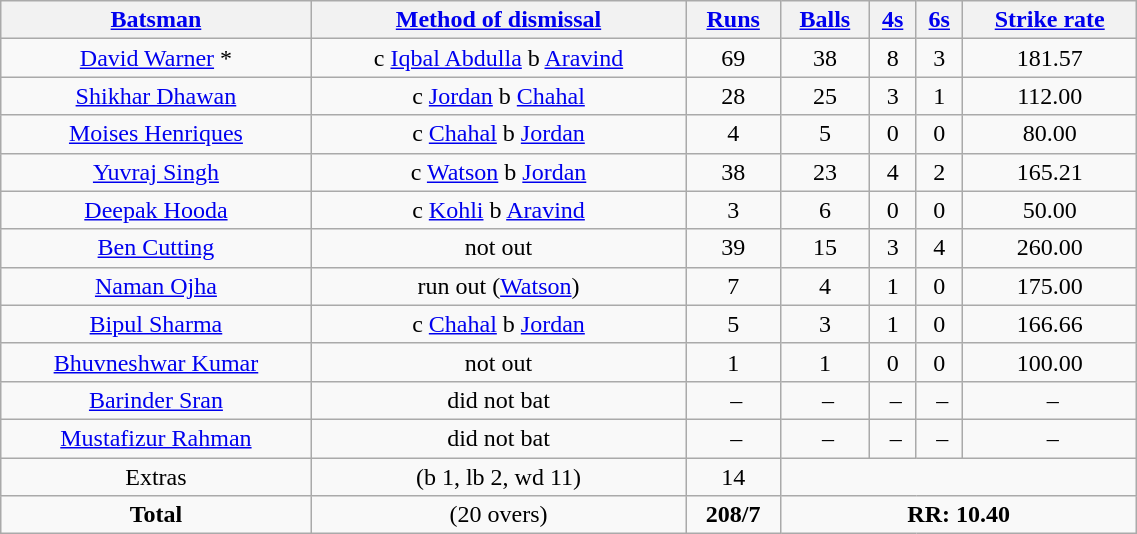<table class="wikitable" style="text-align: center; width: 60%;">
<tr>
<th><a href='#'>Batsman</a></th>
<th><a href='#'>Method of dismissal</a></th>
<th><a href='#'>Runs</a></th>
<th><a href='#'>Balls</a></th>
<th><a href='#'>4s</a></th>
<th><a href='#'>6s</a></th>
<th><a href='#'>Strike rate</a></th>
</tr>
<tr>
<td><a href='#'>David Warner</a> *</td>
<td>c <a href='#'>Iqbal Abdulla</a> b <a href='#'>Aravind</a></td>
<td>69</td>
<td>38</td>
<td>8</td>
<td>3</td>
<td>181.57</td>
</tr>
<tr>
<td><a href='#'>Shikhar Dhawan</a></td>
<td>c <a href='#'>Jordan</a> b <a href='#'>Chahal</a></td>
<td>28</td>
<td>25</td>
<td>3</td>
<td>1</td>
<td>112.00</td>
</tr>
<tr>
<td><a href='#'>Moises Henriques</a></td>
<td>c <a href='#'>Chahal</a> b <a href='#'>Jordan</a></td>
<td>4</td>
<td>5</td>
<td>0</td>
<td>0</td>
<td>80.00</td>
</tr>
<tr>
<td><a href='#'>Yuvraj Singh</a></td>
<td>c <a href='#'>Watson</a> b <a href='#'>Jordan</a></td>
<td>38</td>
<td>23</td>
<td>4</td>
<td>2</td>
<td>165.21</td>
</tr>
<tr>
<td><a href='#'>Deepak Hooda</a></td>
<td>c <a href='#'>Kohli</a> b <a href='#'>Aravind</a></td>
<td>3</td>
<td>6</td>
<td>0</td>
<td>0</td>
<td>50.00</td>
</tr>
<tr>
<td><a href='#'>Ben Cutting</a></td>
<td>not out</td>
<td>39</td>
<td>15</td>
<td>3</td>
<td>4</td>
<td>260.00</td>
</tr>
<tr>
<td><a href='#'>Naman Ojha</a> </td>
<td>run out (<a href='#'>Watson</a>)</td>
<td>7</td>
<td>4</td>
<td>1</td>
<td>0</td>
<td>175.00</td>
</tr>
<tr>
<td><a href='#'>Bipul Sharma</a></td>
<td>c <a href='#'>Chahal</a> b <a href='#'>Jordan</a></td>
<td>5</td>
<td>3</td>
<td>1</td>
<td>0</td>
<td>166.66</td>
</tr>
<tr>
<td><a href='#'>Bhuvneshwar Kumar</a></td>
<td>not out</td>
<td>1</td>
<td>1</td>
<td>0</td>
<td>0</td>
<td>100.00</td>
</tr>
<tr>
<td><a href='#'>Barinder Sran</a></td>
<td>did not bat</td>
<td> –</td>
<td> –</td>
<td> –</td>
<td> –</td>
<td> –</td>
</tr>
<tr>
<td><a href='#'>Mustafizur Rahman</a></td>
<td>did not bat</td>
<td> –</td>
<td> –</td>
<td> –</td>
<td> –</td>
<td> –</td>
</tr>
<tr>
<td>Extras</td>
<td>(b 1, lb 2, wd 11)</td>
<td>14</td>
<td colspan="4"></td>
</tr>
<tr>
<td><strong>Total</strong></td>
<td>(20 overs)</td>
<td><strong>208/7</strong></td>
<td colspan="4"><strong>RR: 10.40</strong></td>
</tr>
</table>
